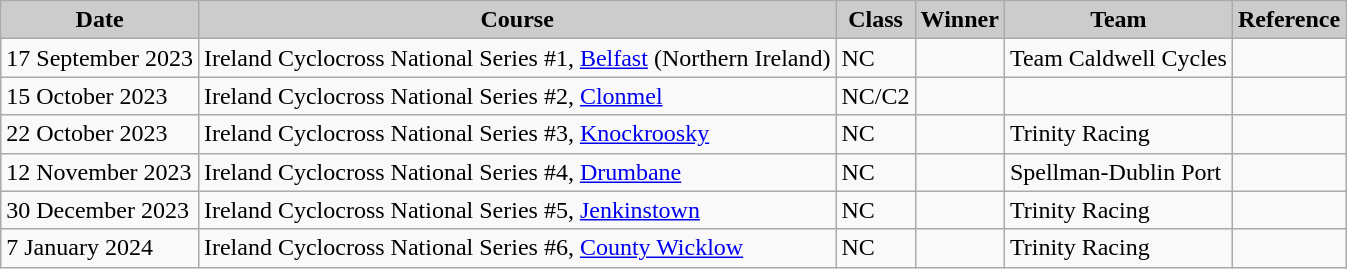<table class="wikitable sortable alternance ">
<tr>
<th scope="col" style="background-color:#CCCCCC;">Date</th>
<th scope="col" style="background-color:#CCCCCC;">Course</th>
<th scope="col" style="background-color:#CCCCCC;">Class</th>
<th scope="col" style="background-color:#CCCCCC;">Winner</th>
<th scope="col" style="background-color:#CCCCCC;">Team</th>
<th scope="col" style="background-color:#CCCCCC;">Reference</th>
</tr>
<tr>
<td>17 September 2023</td>
<td> Ireland Cyclocross National Series #1, <a href='#'>Belfast</a> (Northern Ireland)</td>
<td>NC</td>
<td></td>
<td>Team Caldwell Cycles</td>
<td></td>
</tr>
<tr>
<td>15 October 2023</td>
<td> Ireland Cyclocross National Series #2, <a href='#'>Clonmel</a></td>
<td>NC/C2</td>
<td></td>
<td></td>
<td></td>
</tr>
<tr>
<td>22 October 2023</td>
<td> Ireland Cyclocross National Series #3, <a href='#'>Knockroosky</a></td>
<td>NC</td>
<td></td>
<td>Trinity Racing</td>
<td></td>
</tr>
<tr>
<td>12 November 2023</td>
<td> Ireland Cyclocross National Series #4, <a href='#'>Drumbane</a></td>
<td>NC</td>
<td></td>
<td>Spellman-Dublin Port</td>
<td></td>
</tr>
<tr>
<td>30 December 2023</td>
<td> Ireland Cyclocross National Series #5, <a href='#'>Jenkinstown</a></td>
<td>NC</td>
<td></td>
<td>Trinity Racing</td>
<td></td>
</tr>
<tr>
<td>7 January 2024</td>
<td> Ireland Cyclocross National Series #6, <a href='#'>County Wicklow</a></td>
<td>NC</td>
<td></td>
<td>Trinity Racing</td>
<td></td>
</tr>
</table>
